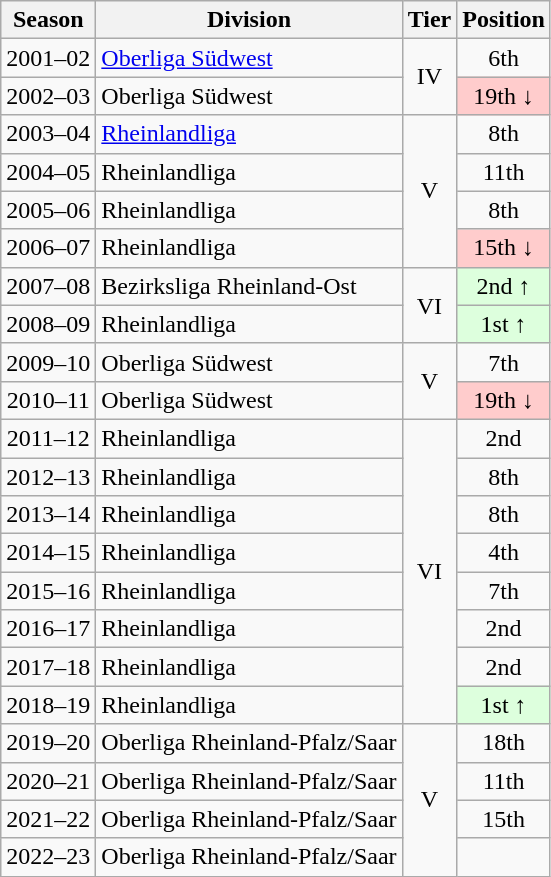<table class="wikitable">
<tr>
<th>Season</th>
<th>Division</th>
<th>Tier</th>
<th>Position</th>
</tr>
<tr align="center">
<td>2001–02</td>
<td align="left"><a href='#'>Oberliga Südwest</a></td>
<td rowspan=2>IV</td>
<td>6th</td>
</tr>
<tr align="center">
<td>2002–03</td>
<td align="left">Oberliga Südwest</td>
<td style="background:#ffcccc">19th ↓</td>
</tr>
<tr align="center">
<td>2003–04</td>
<td align="left"><a href='#'>Rheinlandliga</a></td>
<td rowspan=4>V</td>
<td>8th</td>
</tr>
<tr align="center">
<td>2004–05</td>
<td align="left">Rheinlandliga</td>
<td>11th</td>
</tr>
<tr align="center">
<td>2005–06</td>
<td align="left">Rheinlandliga</td>
<td>8th</td>
</tr>
<tr align="center">
<td>2006–07</td>
<td align="left">Rheinlandliga</td>
<td style="background:#ffcccc">15th ↓</td>
</tr>
<tr align="center">
<td>2007–08</td>
<td align="left">Bezirksliga Rheinland-Ost</td>
<td rowspan=2>VI</td>
<td style="background:#ddffdd">2nd ↑</td>
</tr>
<tr align="center">
<td>2008–09</td>
<td align="left">Rheinlandliga</td>
<td style="background:#ddffdd">1st ↑</td>
</tr>
<tr align="center">
<td>2009–10</td>
<td align="left">Oberliga Südwest</td>
<td rowspan=2>V</td>
<td>7th</td>
</tr>
<tr align="center">
<td>2010–11</td>
<td align="left">Oberliga Südwest</td>
<td style="background:#ffcccc">19th ↓</td>
</tr>
<tr align="center">
<td>2011–12</td>
<td align="left">Rheinlandliga</td>
<td rowspan=8>VI</td>
<td>2nd</td>
</tr>
<tr align="center">
<td>2012–13</td>
<td align="left">Rheinlandliga</td>
<td>8th</td>
</tr>
<tr align="center">
<td>2013–14</td>
<td align="left">Rheinlandliga</td>
<td>8th</td>
</tr>
<tr align="center">
<td>2014–15</td>
<td align="left">Rheinlandliga</td>
<td>4th</td>
</tr>
<tr align="center">
<td>2015–16</td>
<td align="left">Rheinlandliga</td>
<td>7th</td>
</tr>
<tr align="center">
<td>2016–17</td>
<td align="left">Rheinlandliga</td>
<td>2nd</td>
</tr>
<tr align="center">
<td>2017–18</td>
<td align="left">Rheinlandliga</td>
<td>2nd</td>
</tr>
<tr align="center">
<td>2018–19</td>
<td align="left">Rheinlandliga</td>
<td style="background:#ddffdd">1st ↑</td>
</tr>
<tr align="center">
<td>2019–20</td>
<td align="left">Oberliga Rheinland-Pfalz/Saar</td>
<td rowspan=4>V</td>
<td>18th</td>
</tr>
<tr align="center">
<td>2020–21</td>
<td align="left">Oberliga Rheinland-Pfalz/Saar</td>
<td>11th</td>
</tr>
<tr align="center">
<td>2021–22</td>
<td align="left">Oberliga Rheinland-Pfalz/Saar</td>
<td>15th</td>
</tr>
<tr align="center">
<td>2022–23</td>
<td align="left">Oberliga Rheinland-Pfalz/Saar</td>
<td></td>
</tr>
</table>
